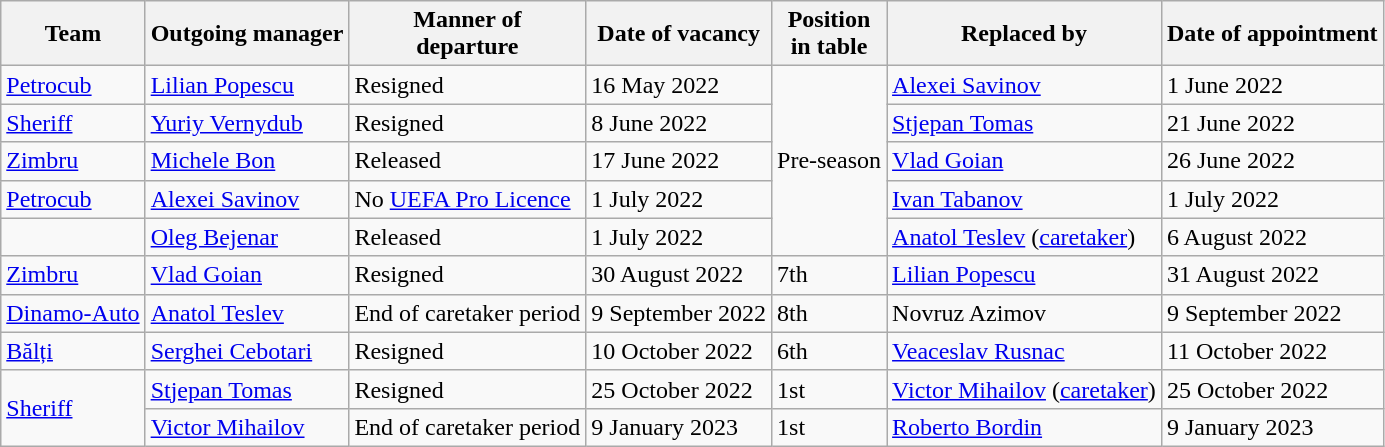<table class="wikitable sortable">
<tr>
<th>Team</th>
<th>Outgoing manager</th>
<th>Manner of <br> departure</th>
<th>Date of vacancy</th>
<th>Position <br> in table</th>
<th>Replaced by</th>
<th>Date of appointment</th>
</tr>
<tr>
<td><a href='#'>Petrocub</a></td>
<td> <a href='#'>Lilian Popescu</a></td>
<td>Resigned</td>
<td>16 May 2022</td>
<td rowspan="5">Pre-season</td>
<td> <a href='#'>Alexei Savinov</a></td>
<td>1 June 2022</td>
</tr>
<tr>
<td><a href='#'>Sheriff</a></td>
<td> <a href='#'>Yuriy Vernydub</a></td>
<td>Resigned</td>
<td>8 June 2022</td>
<td> <a href='#'>Stjepan Tomas</a></td>
<td>21 June 2022</td>
</tr>
<tr>
<td><a href='#'>Zimbru</a></td>
<td> <a href='#'>Michele Bon</a></td>
<td>Released</td>
<td>17 June 2022</td>
<td> <a href='#'>Vlad Goian</a></td>
<td>26 June 2022</td>
</tr>
<tr>
<td><a href='#'>Petrocub</a></td>
<td> <a href='#'>Alexei Savinov</a></td>
<td>No <a href='#'>UEFA Pro Licence</a></td>
<td>1 July 2022</td>
<td> <a href='#'>Ivan Tabanov</a></td>
<td>1 July 2022</td>
</tr>
<tr>
<td></td>
<td> <a href='#'>Oleg Bejenar</a></td>
<td>Released</td>
<td>1 July 2022</td>
<td> <a href='#'>Anatol Teslev</a> (<a href='#'>caretaker</a>)</td>
<td>6 August 2022</td>
</tr>
<tr>
<td><a href='#'>Zimbru</a></td>
<td> <a href='#'>Vlad Goian</a></td>
<td>Resigned</td>
<td>30 August 2022</td>
<td>7th</td>
<td> <a href='#'>Lilian Popescu</a></td>
<td>31 August 2022</td>
</tr>
<tr>
<td><a href='#'>Dinamo-Auto</a></td>
<td> <a href='#'>Anatol Teslev</a></td>
<td>End of caretaker period</td>
<td>9 September 2022</td>
<td>8th</td>
<td> Novruz Azimov</td>
<td>9 September 2022</td>
</tr>
<tr>
<td><a href='#'>Bălți</a></td>
<td> <a href='#'>Serghei Cebotari</a></td>
<td>Resigned</td>
<td>10 October 2022</td>
<td>6th</td>
<td> <a href='#'>Veaceslav Rusnac</a></td>
<td>11 October 2022</td>
</tr>
<tr>
<td rowspan=2><a href='#'>Sheriff</a></td>
<td> <a href='#'>Stjepan Tomas</a></td>
<td>Resigned</td>
<td>25 October 2022</td>
<td>1st</td>
<td> <a href='#'>Victor Mihailov</a> (<a href='#'>caretaker</a>)</td>
<td>25 October 2022</td>
</tr>
<tr>
<td> <a href='#'>Victor Mihailov</a></td>
<td>End of caretaker period</td>
<td>9 January 2023</td>
<td>1st</td>
<td> <a href='#'>Roberto Bordin</a></td>
<td>9 January 2023</td>
</tr>
</table>
